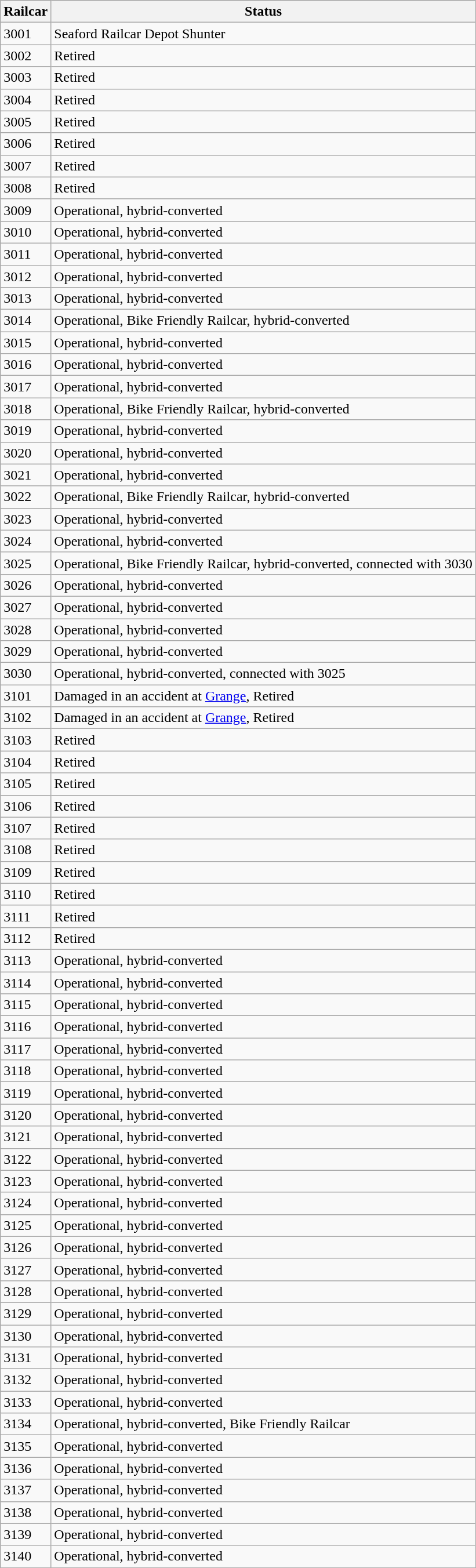<table class="wikitable sortable">
<tr>
<th>Railcar</th>
<th>Status</th>
</tr>
<tr>
<td>3001</td>
<td>Seaford Railcar Depot Shunter</td>
</tr>
<tr>
<td>3002</td>
<td>Retired</td>
</tr>
<tr>
<td>3003</td>
<td>Retired</td>
</tr>
<tr>
<td>3004</td>
<td>Retired</td>
</tr>
<tr>
<td>3005</td>
<td>Retired</td>
</tr>
<tr>
<td>3006</td>
<td>Retired</td>
</tr>
<tr>
<td>3007</td>
<td>Retired</td>
</tr>
<tr>
<td>3008</td>
<td>Retired</td>
</tr>
<tr>
<td>3009</td>
<td>Operational, hybrid-converted</td>
</tr>
<tr>
<td>3010</td>
<td>Operational, hybrid-converted</td>
</tr>
<tr>
<td>3011</td>
<td>Operational, hybrid-converted</td>
</tr>
<tr>
<td>3012</td>
<td>Operational, hybrid-converted</td>
</tr>
<tr>
<td>3013</td>
<td>Operational, hybrid-converted</td>
</tr>
<tr>
<td>3014</td>
<td>Operational, Bike Friendly Railcar, hybrid-converted</td>
</tr>
<tr>
<td>3015</td>
<td>Operational, hybrid-converted</td>
</tr>
<tr>
<td>3016</td>
<td>Operational, hybrid-converted</td>
</tr>
<tr>
<td>3017</td>
<td>Operational, hybrid-converted</td>
</tr>
<tr>
<td>3018</td>
<td>Operational, Bike Friendly Railcar, hybrid-converted</td>
</tr>
<tr>
<td>3019</td>
<td>Operational, hybrid-converted</td>
</tr>
<tr>
<td>3020</td>
<td>Operational, hybrid-converted</td>
</tr>
<tr>
<td>3021</td>
<td>Operational, hybrid-converted</td>
</tr>
<tr>
<td>3022</td>
<td>Operational, Bike Friendly Railcar, hybrid-converted</td>
</tr>
<tr>
<td>3023</td>
<td>Operational, hybrid-converted</td>
</tr>
<tr>
<td>3024</td>
<td>Operational, hybrid-converted</td>
</tr>
<tr>
<td>3025</td>
<td>Operational, Bike Friendly Railcar, hybrid-converted, connected with 3030</td>
</tr>
<tr>
<td>3026</td>
<td>Operational, hybrid-converted</td>
</tr>
<tr>
<td>3027</td>
<td>Operational, hybrid-converted</td>
</tr>
<tr>
<td>3028</td>
<td>Operational, hybrid-converted</td>
</tr>
<tr>
<td>3029</td>
<td>Operational, hybrid-converted</td>
</tr>
<tr>
<td>3030</td>
<td>Operational, hybrid-converted, connected with 3025</td>
</tr>
<tr>
<td>3101</td>
<td>Damaged in an accident at <a href='#'>Grange</a>, Retired</td>
</tr>
<tr>
<td>3102</td>
<td>Damaged in an accident at <a href='#'>Grange</a>, Retired</td>
</tr>
<tr>
<td>3103</td>
<td>Retired</td>
</tr>
<tr>
<td>3104</td>
<td>Retired</td>
</tr>
<tr>
<td>3105</td>
<td>Retired</td>
</tr>
<tr>
<td>3106</td>
<td>Retired</td>
</tr>
<tr>
<td>3107</td>
<td>Retired</td>
</tr>
<tr>
<td>3108</td>
<td>Retired</td>
</tr>
<tr>
<td>3109</td>
<td>Retired</td>
</tr>
<tr>
<td>3110</td>
<td>Retired</td>
</tr>
<tr>
<td>3111</td>
<td>Retired</td>
</tr>
<tr>
<td>3112</td>
<td>Retired</td>
</tr>
<tr>
<td>3113</td>
<td>Operational, hybrid-converted</td>
</tr>
<tr>
<td>3114</td>
<td>Operational, hybrid-converted</td>
</tr>
<tr>
<td>3115</td>
<td>Operational, hybrid-converted</td>
</tr>
<tr>
<td>3116</td>
<td>Operational, hybrid-converted</td>
</tr>
<tr>
<td>3117</td>
<td>Operational, hybrid-converted</td>
</tr>
<tr>
<td>3118</td>
<td>Operational, hybrid-converted</td>
</tr>
<tr>
<td>3119</td>
<td>Operational, hybrid-converted</td>
</tr>
<tr>
<td>3120</td>
<td>Operational, hybrid-converted</td>
</tr>
<tr>
<td>3121</td>
<td>Operational, hybrid-converted</td>
</tr>
<tr>
<td>3122</td>
<td>Operational, hybrid-converted</td>
</tr>
<tr>
<td>3123</td>
<td>Operational, hybrid-converted</td>
</tr>
<tr>
<td>3124</td>
<td>Operational, hybrid-converted</td>
</tr>
<tr>
<td>3125</td>
<td>Operational, hybrid-converted</td>
</tr>
<tr>
<td>3126</td>
<td>Operational, hybrid-converted</td>
</tr>
<tr>
<td>3127</td>
<td>Operational, hybrid-converted</td>
</tr>
<tr>
<td>3128</td>
<td>Operational, hybrid-converted</td>
</tr>
<tr>
<td>3129</td>
<td>Operational, hybrid-converted</td>
</tr>
<tr>
<td>3130</td>
<td>Operational, hybrid-converted</td>
</tr>
<tr>
<td>3131</td>
<td>Operational, hybrid-converted</td>
</tr>
<tr>
<td>3132</td>
<td>Operational, hybrid-converted</td>
</tr>
<tr>
<td>3133</td>
<td>Operational, hybrid-converted</td>
</tr>
<tr>
<td>3134</td>
<td>Operational, hybrid-converted, Bike Friendly Railcar</td>
</tr>
<tr>
<td>3135</td>
<td>Operational, hybrid-converted</td>
</tr>
<tr>
<td>3136</td>
<td>Operational, hybrid-converted</td>
</tr>
<tr>
<td>3137</td>
<td>Operational, hybrid-converted</td>
</tr>
<tr>
<td>3138</td>
<td>Operational, hybrid-converted</td>
</tr>
<tr>
<td>3139</td>
<td>Operational, hybrid-converted</td>
</tr>
<tr>
<td>3140</td>
<td>Operational, hybrid-converted</td>
</tr>
<tr>
</tr>
</table>
